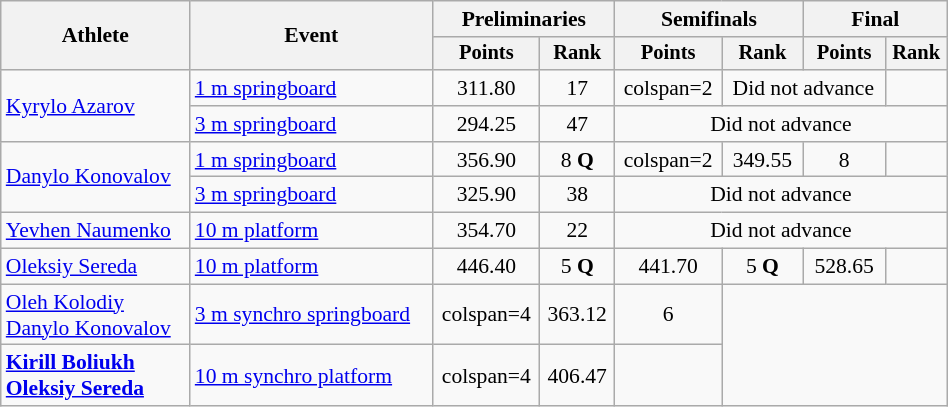<table class="wikitable" style="text-align:center; font-size:90%; width:50%;">
<tr>
<th rowspan=2>Athlete</th>
<th rowspan=2>Event</th>
<th colspan=2>Preliminaries</th>
<th colspan=2>Semifinals</th>
<th colspan=2>Final</th>
</tr>
<tr style="font-size:95%">
<th>Points</th>
<th>Rank</th>
<th>Points</th>
<th>Rank</th>
<th>Points</th>
<th>Rank</th>
</tr>
<tr>
<td align=left rowspan=2><a href='#'>Kyrylo Azarov</a></td>
<td align=left><a href='#'>1 m springboard</a></td>
<td>311.80</td>
<td>17</td>
<td>colspan=2 </td>
<td colspan=2>Did not advance</td>
</tr>
<tr>
<td align=left><a href='#'>3 m springboard</a></td>
<td>294.25</td>
<td>47</td>
<td colspan=4>Did not advance</td>
</tr>
<tr>
<td align=left rowspan=2><a href='#'>Danylo Konovalov</a></td>
<td align=left><a href='#'>1 m springboard</a></td>
<td>356.90</td>
<td>8 <strong>Q</strong></td>
<td>colspan=2 </td>
<td>349.55</td>
<td>8</td>
</tr>
<tr>
<td align=left><a href='#'>3 m springboard</a></td>
<td>325.90</td>
<td>38</td>
<td colspan=4>Did not advance</td>
</tr>
<tr>
<td align=left><a href='#'>Yevhen Naumenko</a></td>
<td align=left><a href='#'>10 m platform</a></td>
<td>354.70</td>
<td>22</td>
<td colspan=4>Did not advance</td>
</tr>
<tr>
<td align=left><a href='#'>Oleksiy Sereda</a></td>
<td align=left><a href='#'>10 m platform</a></td>
<td>446.40</td>
<td>5 <strong>Q</strong></td>
<td>441.70</td>
<td>5 <strong>Q</strong></td>
<td>528.65</td>
<td></td>
</tr>
<tr>
<td align=left><a href='#'>Oleh Kolodiy</a><br><a href='#'>Danylo Konovalov</a></td>
<td align=left><a href='#'>3 m synchro springboard</a></td>
<td>colspan=4 </td>
<td>363.12</td>
<td>6</td>
</tr>
<tr>
<td align=left><strong><a href='#'>Kirill Boliukh</a><br><a href='#'>Oleksiy Sereda</a></strong></td>
<td align=left><a href='#'>10 m synchro platform</a></td>
<td>colspan=4 </td>
<td>406.47</td>
<td></td>
</tr>
</table>
